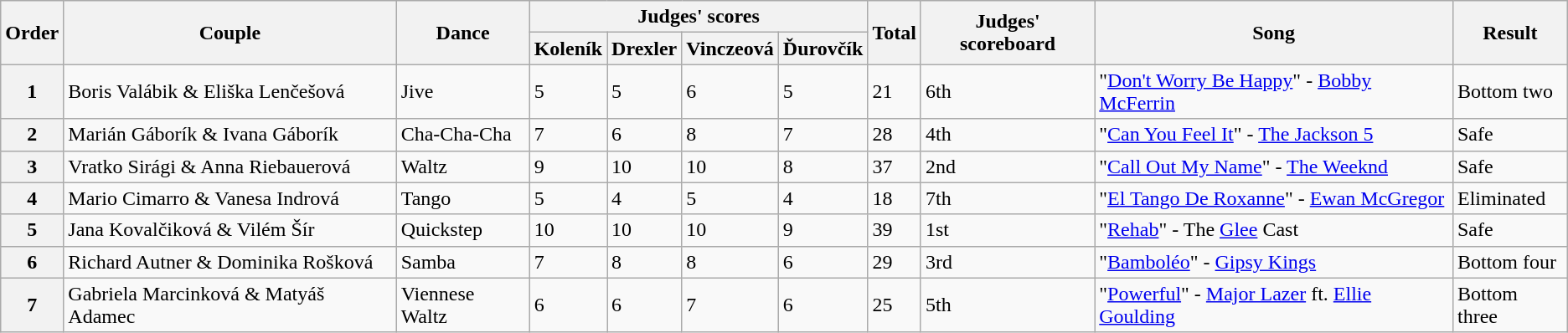<table class="wikitable">
<tr>
<th rowspan="2">Order</th>
<th rowspan="2">Couple</th>
<th rowspan="2">Dance</th>
<th colspan="4">Judges' scores</th>
<th rowspan="2">Total</th>
<th rowspan="2">Judges' scoreboard</th>
<th rowspan="2">Song</th>
<th rowspan="2">Result</th>
</tr>
<tr>
<th>Koleník</th>
<th>Drexler</th>
<th>Vinczeová</th>
<th>Ďurovčík</th>
</tr>
<tr>
<th>1</th>
<td>Boris Valábik & Eliška Lenčešová</td>
<td>Jive</td>
<td>5</td>
<td>5</td>
<td>6</td>
<td>5</td>
<td>21</td>
<td>6th</td>
<td>"<a href='#'>Don't Worry Be Happy</a>" - <a href='#'>Bobby McFerrin</a></td>
<td>Bottom two</td>
</tr>
<tr>
<th>2</th>
<td>Marián Gáborík & Ivana Gáborík</td>
<td>Cha-Cha-Cha</td>
<td>7</td>
<td>6</td>
<td>8</td>
<td>7</td>
<td>28</td>
<td>4th</td>
<td>"<a href='#'>Can You Feel It</a>" - <a href='#'>The Jackson 5</a></td>
<td>Safe</td>
</tr>
<tr>
<th>3</th>
<td>Vratko Sirági & Anna Riebauerová</td>
<td>Waltz</td>
<td>9</td>
<td>10</td>
<td>10</td>
<td>8</td>
<td>37</td>
<td>2nd</td>
<td>"<a href='#'>Call Out My Name</a>" - <a href='#'>The Weeknd</a></td>
<td>Safe</td>
</tr>
<tr>
<th>4</th>
<td>Mario Cimarro & Vanesa Indrová</td>
<td>Tango</td>
<td>5</td>
<td>4</td>
<td>5</td>
<td>4</td>
<td>18</td>
<td>7th</td>
<td>"<a href='#'>El Tango De Roxanne</a>" - <a href='#'>Ewan McGregor</a></td>
<td>Eliminated</td>
</tr>
<tr>
<th>5</th>
<td>Jana Kovalčiková & Vilém Šír</td>
<td>Quickstep</td>
<td>10</td>
<td>10</td>
<td>10</td>
<td>9</td>
<td>39</td>
<td>1st</td>
<td>"<a href='#'>Rehab</a>" - The <a href='#'>Glee</a> Cast</td>
<td>Safe</td>
</tr>
<tr>
<th>6</th>
<td>Richard Autner & Dominika Rošková</td>
<td>Samba</td>
<td>7</td>
<td>8</td>
<td>8</td>
<td>6</td>
<td>29</td>
<td>3rd</td>
<td>"<a href='#'>Bamboléo</a>" - <a href='#'>Gipsy Kings</a></td>
<td>Bottom four</td>
</tr>
<tr>
<th>7</th>
<td>Gabriela Marcinková & Matyáš Adamec</td>
<td>Viennese Waltz</td>
<td>6</td>
<td>6</td>
<td>7</td>
<td>6</td>
<td>25</td>
<td>5th</td>
<td>"<a href='#'>Powerful</a>" - <a href='#'>Major Lazer</a> ft. <a href='#'>Ellie Goulding</a></td>
<td>Bottom three</td>
</tr>
</table>
